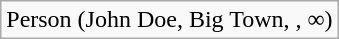<table class="wikitable">
<tr>
<td>Person (John Doe, Big Town, , ∞)</td>
</tr>
</table>
